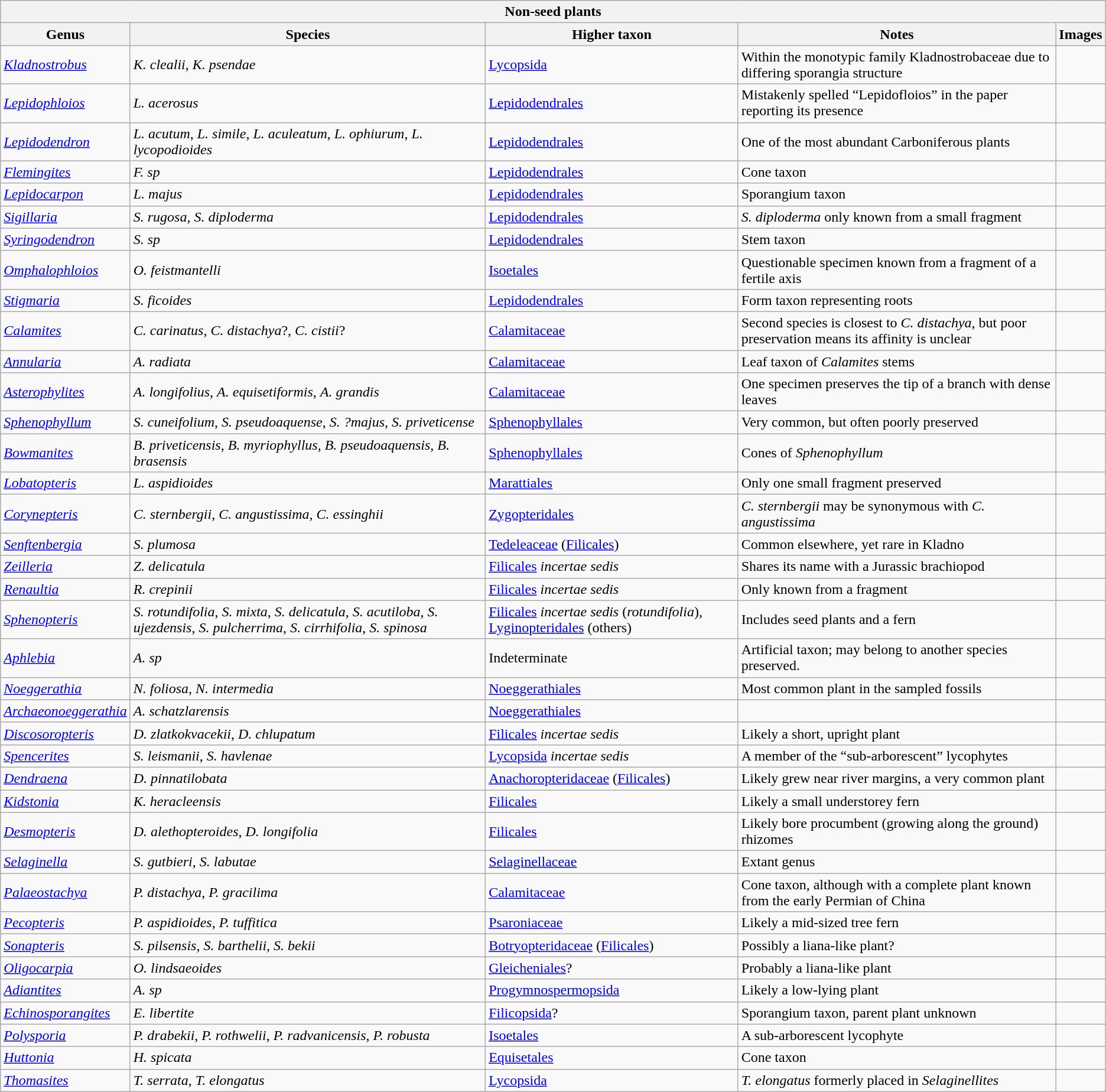<table class="wikitable sortable mw-collapsible">
<tr>
<th colspan="6" align="center">Non-seed plants</th>
</tr>
<tr>
<th>Genus</th>
<th>Species</th>
<th>Higher taxon</th>
<th>Notes</th>
<th>Images</th>
</tr>
<tr>
<td><em><a href='#'>Kladnostrobus</a></em></td>
<td><em>K. clealii</em>, <em>K. psendae</em></td>
<td><a href='#'>Lycopsida</a></td>
<td>Within the monotypic family Kladnostrobaceae due to differing sporangia structure</td>
<td></td>
</tr>
<tr>
<td><em><a href='#'>Lepidophloios</a></em></td>
<td><em>L. acerosus</em></td>
<td><a href='#'>Lepidodendrales</a></td>
<td>Mistakenly spelled “Lepidofloios” in the paper reporting its presence</td>
<td></td>
</tr>
<tr>
<td><em><a href='#'>Lepidodendron</a></em></td>
<td><em>L. acutum</em>, <em>L. simile</em>, <em>L. aculeatum</em>, <em>L. ophiurum</em>, <em>L. lycopodioides</em></td>
<td><a href='#'>Lepidodendrales</a></td>
<td>One of the most abundant Carboniferous plants</td>
<td></td>
</tr>
<tr>
<td><em><a href='#'>Flemingites</a></em></td>
<td><em>F. sp</em></td>
<td><a href='#'>Lepidodendrales</a></td>
<td>Cone taxon</td>
<td></td>
</tr>
<tr>
<td><em><a href='#'>Lepidocarpon</a></em></td>
<td><em>L. majus</em></td>
<td><a href='#'>Lepidodendrales</a></td>
<td>Sporangium taxon</td>
<td></td>
</tr>
<tr>
<td><em><a href='#'>Sigillaria</a></em></td>
<td><em>S. rugosa</em>, <em>S. diploderma</em></td>
<td><a href='#'>Lepidodendrales</a></td>
<td><em>S. diploderma</em> only known from a small fragment</td>
<td></td>
</tr>
<tr>
<td><em><a href='#'>Syringodendron</a></em></td>
<td><em>S. sp</em></td>
<td><a href='#'>Lepidodendrales</a></td>
<td>Stem taxon</td>
<td></td>
</tr>
<tr>
<td><em><a href='#'>Omphalophloios</a></em></td>
<td><em>O. feistmantelli</em></td>
<td><a href='#'>Isoetales</a></td>
<td>Questionable specimen known from a fragment of a fertile axis</td>
<td></td>
</tr>
<tr>
<td><em><a href='#'>Stigmaria</a></em></td>
<td><em>S. ficoides</em></td>
<td><a href='#'>Lepidodendrales</a></td>
<td>Form taxon representing roots</td>
<td></td>
</tr>
<tr>
<td><em><a href='#'>Calamites</a></em></td>
<td><em>C. carinatus</em>, <em>C. distachya</em>?, <em>C. cistii</em>?</td>
<td><a href='#'>Calamitaceae</a></td>
<td>Second species is closest to <em>C. distachya</em>, but poor preservation means its affinity is unclear</td>
<td></td>
</tr>
<tr>
<td><em><a href='#'>Annularia</a></em></td>
<td><em>A. radiata</em></td>
<td><a href='#'>Calamitaceae</a></td>
<td>Leaf taxon of <em>Calamites</em> stems</td>
<td></td>
</tr>
<tr>
<td><em><a href='#'>Asterophylites</a></em></td>
<td><em>A. longifolius</em>, <em>A. equisetiformis</em>, <em>A. grandis</em></td>
<td><a href='#'>Calamitaceae</a></td>
<td>One specimen preserves the tip of a branch with dense leaves</td>
<td></td>
</tr>
<tr>
<td><em><a href='#'>Sphenophyllum</a></em></td>
<td><em>S. cuneifolium</em>, <em>S. pseudoaquense</em>, <em>S. ?majus</em>, <em>S. priveticense</em></td>
<td><a href='#'>Sphenophyllales</a></td>
<td>Very common, but often poorly preserved</td>
<td></td>
</tr>
<tr>
<td><em><a href='#'>Bowmanites</a></em></td>
<td><em>B. priveticensis</em>, <em>B. myriophyllus</em>, <em>B. pseudoaquensis</em>, <em>B. brasensis</em></td>
<td><a href='#'>Sphenophyllales</a></td>
<td>Cones of <em>Sphenophyllum</em></td>
<td></td>
</tr>
<tr>
<td><em><a href='#'>Lobatopteris</a></em></td>
<td><em>L. aspidioides</em></td>
<td><a href='#'>Marattiales</a></td>
<td>Only one small fragment preserved</td>
<td></td>
</tr>
<tr>
<td><em><a href='#'>Corynepteris</a></em></td>
<td><em>C. sternbergii</em>, <em>C. angustissima</em>, <em>C. essinghii</em></td>
<td><a href='#'>Zygopteridales</a></td>
<td><em>C. sternbergii</em> may be synonymous with <em>C. angustissima</em></td>
<td></td>
</tr>
<tr>
<td><em><a href='#'>Senftenbergia</a></em></td>
<td><em>S. plumosa</em></td>
<td><a href='#'>Tedeleaceae</a> (<a href='#'>Filicales</a>)</td>
<td>Common elsewhere, yet rare in Kladno</td>
<td></td>
</tr>
<tr>
<td><em><a href='#'>Zeilleria</a></em></td>
<td><em>Z. delicatula</em></td>
<td><a href='#'>Filicales</a> <em>incertae sedis</em></td>
<td>Shares its name with a Jurassic brachiopod</td>
<td></td>
</tr>
<tr>
<td><em><a href='#'>Renaultia</a></em></td>
<td><em>R. crepinii</em></td>
<td><a href='#'>Filicales</a> <em>incertae sedis</em></td>
<td>Only known from a fragment</td>
<td></td>
</tr>
<tr>
<td><em><a href='#'>Sphenopteris</a></em></td>
<td><em>S. rotundifolia</em>, <em>S. mixta</em>, <em>S. delicatula</em>, <em>S. acutiloba</em>, <em>S. ujezdensis</em>, <em>S. pulcherrima</em>, <em>S. cirrhifolia</em>, <em>S. spinosa</em></td>
<td><a href='#'>Filicales</a> <em>incertae sedis</em> (<em>rotundifolia</em>), <a href='#'>Lyginopteridales</a> (others)</td>
<td>Includes seed plants and a fern</td>
<td></td>
</tr>
<tr>
<td><em><a href='#'>Aphlebia</a></em></td>
<td><em>A. sp</em></td>
<td>Indeterminate</td>
<td>Artificial taxon; may belong to another species preserved.</td>
<td></td>
</tr>
<tr>
<td><em><a href='#'>Noeggerathia</a></em></td>
<td><em>N. foliosa</em>, <em>N. intermedia</em></td>
<td><a href='#'>Noeggerathiales</a></td>
<td>Most common plant in the sampled fossils</td>
<td></td>
</tr>
<tr>
<td><em><a href='#'>Archaeonoeggerathia</a></em></td>
<td><em>A. schatzlarensis</em></td>
<td><a href='#'>Noeggerathiales</a></td>
<td></td>
<td></td>
</tr>
<tr>
<td><em><a href='#'>Discosoropteris</a></em></td>
<td><em>D. zlatkokvacekii</em>, <em>D. chlupatum</em></td>
<td><a href='#'>Filicales</a> <em>incertae sedis</em></td>
<td>Likely a short, upright plant</td>
<td></td>
</tr>
<tr>
<td><em><a href='#'>Spencerites</a></em></td>
<td><em>S. leismanii</em>, <em>S. havlenae</em></td>
<td><a href='#'>Lycopsida</a> <em>incertae sedis</em></td>
<td>A member of the “sub-arborescent” lycophytes</td>
<td></td>
</tr>
<tr>
<td><em><a href='#'>Dendraena</a></em></td>
<td><em>D. pinnatilobata</em></td>
<td><a href='#'>Anachoropteridaceae</a> (<a href='#'>Filicales</a>)</td>
<td>Likely grew near river margins, a very common plant</td>
<td></td>
</tr>
<tr>
<td><em><a href='#'>Kidstonia</a></em></td>
<td><em>K. heracleensis</em></td>
<td><a href='#'>Filicales</a></td>
<td>Likely a small understorey fern</td>
<td></td>
</tr>
<tr>
<td><em><a href='#'>Desmopteris</a></em></td>
<td><em>D. alethopteroides</em>, <em>D. longifolia</em></td>
<td><a href='#'>Filicales</a></td>
<td>Likely bore procumbent (growing along the ground) rhizomes</td>
<td></td>
</tr>
<tr>
<td><em><a href='#'>Selaginella</a></em></td>
<td><em>S. gutbieri</em>, <em>S. labutae</em></td>
<td><a href='#'>Selaginellaceae</a></td>
<td>Extant genus</td>
<td></td>
</tr>
<tr>
<td><em><a href='#'>Palaeostachya</a></em></td>
<td><em>P. distachya</em>, <em>P. gracilima</em></td>
<td><a href='#'>Calamitaceae</a></td>
<td>Cone taxon, although with a complete plant known from the early Permian of China</td>
<td></td>
</tr>
<tr>
<td><em><a href='#'>Pecopteris</a></em></td>
<td><em>P. aspidioides</em>, <em>P. tuffitica</em></td>
<td><a href='#'>Psaroniaceae</a></td>
<td>Likely a mid-sized tree fern</td>
<td></td>
</tr>
<tr>
<td><em><a href='#'>Sonapteris</a></em></td>
<td><em>S. pilsensis</em>, <em>S. barthelii</em>, <em>S. bekii</em></td>
<td><a href='#'>Botryopteridaceae</a> (<a href='#'>Filicales</a>)</td>
<td>Possibly a liana-like plant?</td>
<td></td>
</tr>
<tr>
<td><em><a href='#'>Oligocarpia</a></em></td>
<td><em>O. lindsaeoides</em></td>
<td><a href='#'>Gleicheniales</a>?</td>
<td>Probably a liana-like plant</td>
<td></td>
</tr>
<tr>
<td><em><a href='#'>Adiantites</a></em></td>
<td><em>A. sp</em></td>
<td><a href='#'>Progymnospermopsida</a></td>
<td>Likely a low-lying plant</td>
<td></td>
</tr>
<tr>
<td><em><a href='#'>Echinosporangites</a></em></td>
<td><em>E. libertite</em></td>
<td><a href='#'>Filicopsida</a>?</td>
<td>Sporangium taxon, parent plant unknown</td>
<td></td>
</tr>
<tr>
<td><em><a href='#'>Polysporia</a></em></td>
<td><em>P. drabekii</em>, <em>P. rothwelii</em>, <em>P. radvanicensis</em>, <em>P. robusta</em></td>
<td><a href='#'>Isoetales</a></td>
<td>A sub-arborescent lycophyte</td>
<td></td>
</tr>
<tr>
<td><em><a href='#'>Huttonia</a></em></td>
<td><em>H. spicata</em></td>
<td><a href='#'>Equisetales</a></td>
<td>Cone taxon</td>
<td></td>
</tr>
<tr>
<td><em><a href='#'>Thomasites</a></em></td>
<td><em>T. serrata</em>, <em>T. elongatus</em></td>
<td><a href='#'>Lycopsida</a></td>
<td><em>T. elongatus</em> formerly placed in <em>Selaginellites</em></td>
<td></td>
</tr>
</table>
